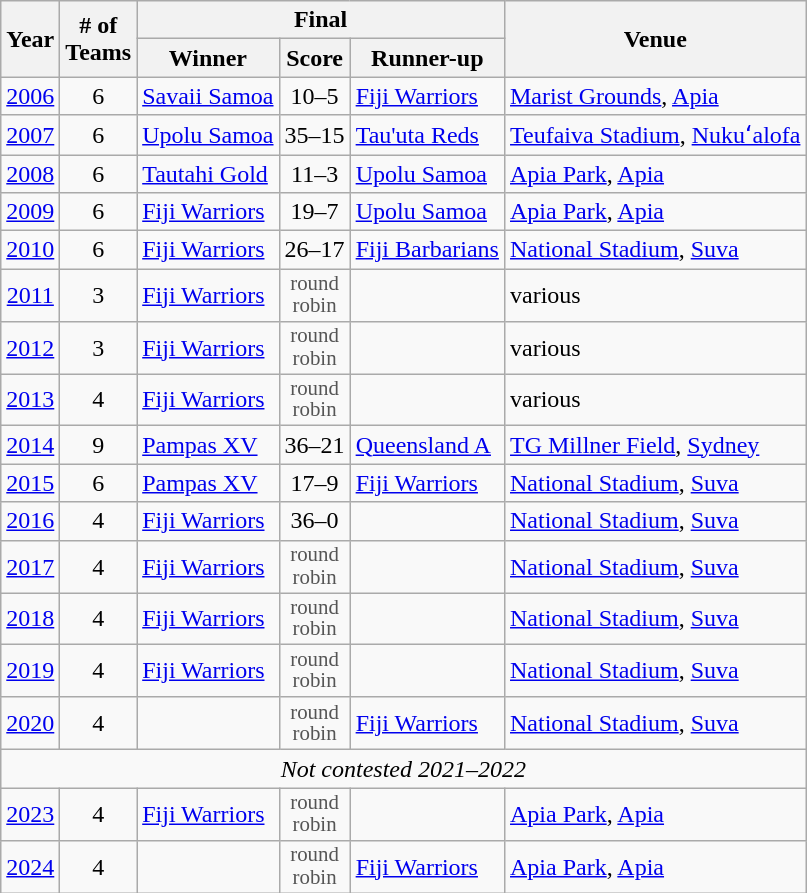<table class="wikitable">
<tr>
<th rowspan="2">Year</th>
<th rowspan="2"># of<br>Teams</th>
<th colspan=3>Final</th>
<th rowspan="2">Venue</th>
</tr>
<tr>
<th>Winner</th>
<th>Score</th>
<th>Runner-up</th>
</tr>
<tr>
<td align=center><a href='#'>2006</a></td>
<td align=center>6</td>
<td> <a href='#'>Savaii Samoa</a></td>
<td align=center>10–5</td>
<td> <a href='#'>Fiji Warriors</a></td>
<td><a href='#'>Marist Grounds</a>, <a href='#'>Apia</a></td>
</tr>
<tr>
<td align=center><a href='#'>2007</a></td>
<td align=center>6</td>
<td> <a href='#'>Upolu Samoa</a></td>
<td align=center>35–15</td>
<td> <a href='#'>Tau'uta Reds</a></td>
<td><a href='#'>Teufaiva Stadium</a>, <a href='#'>Nukuʻalofa</a></td>
</tr>
<tr>
<td align=center><a href='#'>2008</a></td>
<td align=center>6</td>
<td> <a href='#'>Tautahi Gold</a></td>
<td align=center>11–3</td>
<td> <a href='#'>Upolu Samoa</a></td>
<td><a href='#'>Apia Park</a>, <a href='#'>Apia</a></td>
</tr>
<tr>
<td align=center><a href='#'>2009</a></td>
<td align=center>6</td>
<td> <a href='#'>Fiji Warriors</a></td>
<td align=center>19–7</td>
<td> <a href='#'>Upolu Samoa</a></td>
<td><a href='#'>Apia Park</a>, <a href='#'>Apia</a></td>
</tr>
<tr>
<td align=center><a href='#'>2010</a></td>
<td align=center>6</td>
<td> <a href='#'>Fiji Warriors</a></td>
<td align=center>26–17</td>
<td> <a href='#'>Fiji Barbarians</a></td>
<td><a href='#'>National Stadium</a>, <a href='#'>Suva</a></td>
</tr>
<tr>
<td align=center><a href='#'>2011</a></td>
<td align=center>3 </td>
<td> <a href='#'>Fiji Warriors</a></td>
<td align=center style="line-height:102%; font-size:87%; color:#555;">round<br>robin</td>
<td></td>
<td>various</td>
</tr>
<tr>
<td align=center><a href='#'>2012</a></td>
<td align=center>3 </td>
<td> <a href='#'>Fiji Warriors</a></td>
<td align=center style="line-height:102%; font-size:87%; color:#555;">round<br>robin</td>
<td></td>
<td>various</td>
</tr>
<tr>
<td align=center><a href='#'>2013</a></td>
<td align=center>4 </td>
<td> <a href='#'>Fiji Warriors</a></td>
<td align=center style="line-height:102%; font-size:87%; color:#555;">round<br>robin</td>
<td></td>
<td>various</td>
</tr>
<tr>
<td align=center><a href='#'>2014</a></td>
<td align=center>9 </td>
<td> <a href='#'>Pampas XV</a></td>
<td align=center>36–21</td>
<td> <a href='#'>Queensland A</a></td>
<td><a href='#'>TG Millner Field</a>, <a href='#'>Sydney</a></td>
</tr>
<tr>
<td align=center><a href='#'>2015</a></td>
<td align=center>6</td>
<td> <a href='#'>Pampas XV</a></td>
<td align=center>17–9</td>
<td> <a href='#'>Fiji Warriors</a></td>
<td><a href='#'>National Stadium</a>, <a href='#'>Suva</a></td>
</tr>
<tr>
<td align=center><a href='#'>2016</a></td>
<td align=center>4</td>
<td> <a href='#'>Fiji Warriors</a></td>
<td align=center>36–0</td>
<td></td>
<td><a href='#'>National Stadium</a>, <a href='#'>Suva</a></td>
</tr>
<tr>
<td align=center><a href='#'>2017</a></td>
<td align=center>4</td>
<td> <a href='#'>Fiji Warriors</a></td>
<td align=center style="line-height:102%; font-size:87%; color:#555;">round<br>robin</td>
<td></td>
<td><a href='#'>National Stadium</a>, <a href='#'>Suva</a></td>
</tr>
<tr>
<td align=center><a href='#'>2018</a></td>
<td align=center>4</td>
<td> <a href='#'>Fiji Warriors</a></td>
<td align=center style="line-height:102%; font-size:87%; color:#555;">round<br>robin</td>
<td></td>
<td><a href='#'>National Stadium</a>, <a href='#'>Suva</a></td>
</tr>
<tr>
<td align=center><a href='#'>2019</a></td>
<td align=center>4</td>
<td> <a href='#'>Fiji Warriors</a></td>
<td align=center style="line-height:102%; font-size:87%; color:#555;">round<br>robin</td>
<td></td>
<td><a href='#'>National Stadium</a>, <a href='#'>Suva</a></td>
</tr>
<tr>
<td align=center><a href='#'>2020</a></td>
<td align=center>4</td>
<td></td>
<td align=center style="line-height:102%; font-size:87%; color:#555;">round<br>robin</td>
<td> <a href='#'>Fiji Warriors</a></td>
<td><a href='#'>National Stadium</a>, <a href='#'>Suva</a></td>
</tr>
<tr>
<td colspan=6 style="text-align:center;"><em>Not contested 2021–2022</em></td>
</tr>
<tr>
<td align=center><a href='#'>2023</a></td>
<td align=center>4</td>
<td> <a href='#'>Fiji Warriors</a></td>
<td align=center style="line-height:102%; font-size:87%; color:#555;">round<br>robin</td>
<td></td>
<td><a href='#'>Apia Park</a>, <a href='#'>Apia</a></td>
</tr>
<tr>
<td align=center><a href='#'>2024</a></td>
<td align=center>4</td>
<td></td>
<td align=center style="line-height:102%; font-size:87%; color:#555;">round<br>robin</td>
<td> <a href='#'>Fiji Warriors</a></td>
<td><a href='#'>Apia Park</a>, <a href='#'>Apia</a></td>
</tr>
</table>
